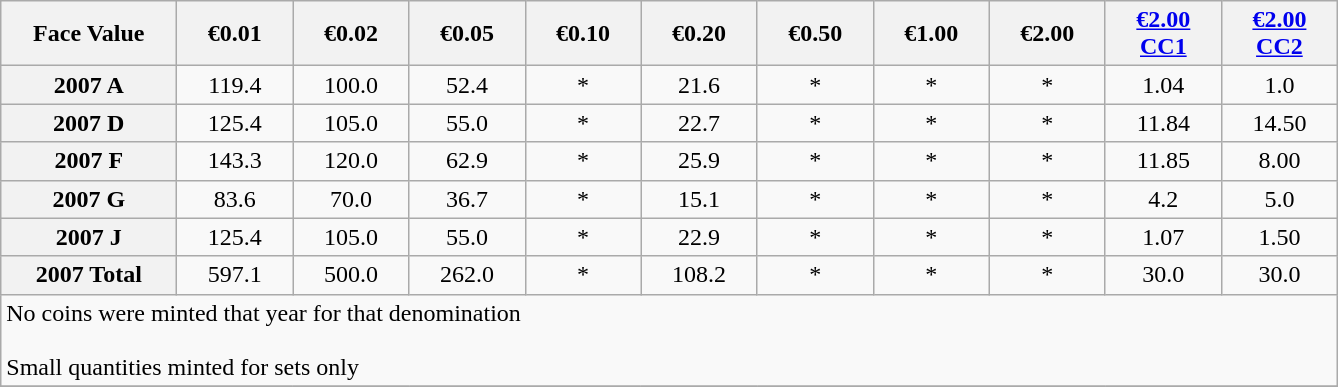<table class="wikitable" style="text-align:center">
<tr>
<th align=left width=110px>Face Value</th>
<th align=left width=70px>€0.01</th>
<th align=left width=70px>€0.02</th>
<th align=left width=70px>€0.05</th>
<th align=left width=70px>€0.10</th>
<th align=left width=70px>€0.20</th>
<th align=left width=70px>€0.50</th>
<th align=left width=70px>€1.00</th>
<th align=left width=70px>€2.00</th>
<th align=left width=70px><a href='#'>€2.00 CC1</a></th>
<th align=left width=70px><a href='#'>€2.00 CC2</a></th>
</tr>
<tr>
<th>2007 A</th>
<td>119.4</td>
<td>100.0</td>
<td>52.4</td>
<td>*</td>
<td>21.6</td>
<td>*</td>
<td>*</td>
<td>*</td>
<td>1.04</td>
<td>1.0</td>
</tr>
<tr>
<th>2007 D</th>
<td>125.4</td>
<td>105.0</td>
<td>55.0</td>
<td>*</td>
<td>22.7</td>
<td>*</td>
<td>*</td>
<td>*</td>
<td>11.84</td>
<td>14.50</td>
</tr>
<tr>
<th>2007 F</th>
<td>143.3</td>
<td>120.0</td>
<td>62.9</td>
<td>*</td>
<td>25.9</td>
<td>*</td>
<td>*</td>
<td>*</td>
<td>11.85</td>
<td>8.00</td>
</tr>
<tr>
<th>2007 G</th>
<td>83.6</td>
<td>70.0</td>
<td>36.7</td>
<td>*</td>
<td>15.1</td>
<td>*</td>
<td>*</td>
<td>*</td>
<td>4.2</td>
<td>5.0</td>
</tr>
<tr>
<th>2007 J</th>
<td>125.4</td>
<td>105.0</td>
<td>55.0</td>
<td>*</td>
<td>22.9</td>
<td>*</td>
<td>*</td>
<td>*</td>
<td>1.07</td>
<td>1.50</td>
</tr>
<tr>
<th>2007 Total</th>
<td>597.1</td>
<td>500.0</td>
<td>262.0</td>
<td>*</td>
<td>108.2</td>
<td>*</td>
<td>*</td>
<td>*</td>
<td>30.0</td>
<td>30.0</td>
</tr>
<tr>
<td align=left colspan=11> No coins were minted that year for that denomination<br><br> Small quantities minted for sets only</td>
</tr>
<tr>
</tr>
</table>
